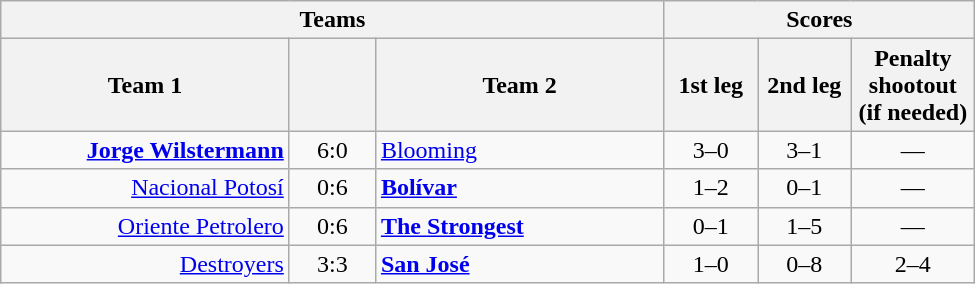<table class="wikitable" style="text-align: center;">
<tr>
<th colspan=3>Teams</th>
<th colspan=3>Scores</th>
</tr>
<tr>
<th width="185">Team 1</th>
<th width="50"></th>
<th width="185">Team 2</th>
<th width="55">1st leg</th>
<th width="55">2nd leg</th>
<th width="75">Penalty shootout (if needed)</th>
</tr>
<tr>
<td align=right><strong><a href='#'>Jorge Wilstermann</a></strong></td>
<td>6:0</td>
<td align=left><a href='#'>Blooming</a></td>
<td>3–0</td>
<td>3–1</td>
<td>—</td>
</tr>
<tr>
<td align=right><a href='#'>Nacional Potosí</a></td>
<td>0:6</td>
<td align=left><strong><a href='#'>Bolívar</a></strong></td>
<td>1–2</td>
<td>0–1</td>
<td>—</td>
</tr>
<tr>
<td align=right><a href='#'>Oriente Petrolero</a></td>
<td>0:6</td>
<td align=left><strong><a href='#'>The Strongest</a></strong></td>
<td>0–1</td>
<td>1–5</td>
<td>—</td>
</tr>
<tr>
<td align=right><a href='#'>Destroyers</a></td>
<td>3:3</td>
<td align=left><strong><a href='#'>San José</a></strong></td>
<td>1–0</td>
<td>0–8</td>
<td>2–4</td>
</tr>
</table>
